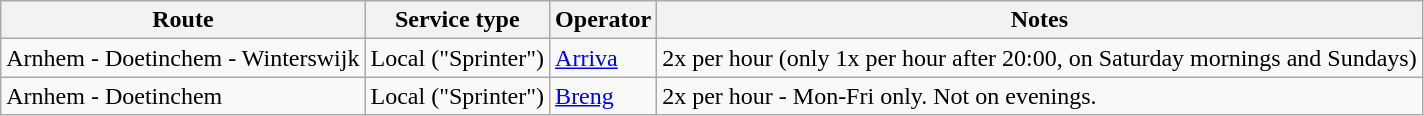<table class="wikitable">
<tr>
<th>Route</th>
<th>Service type</th>
<th>Operator</th>
<th>Notes</th>
</tr>
<tr>
<td>Arnhem - Doetinchem - Winterswijk</td>
<td>Local ("Sprinter")</td>
<td><a href='#'>Arriva</a></td>
<td>2x per hour (only 1x per hour after 20:00, on Saturday mornings and Sundays)</td>
</tr>
<tr>
<td>Arnhem - Doetinchem</td>
<td>Local ("Sprinter")</td>
<td><a href='#'>Breng</a></td>
<td>2x per hour - Mon-Fri only. Not on evenings.</td>
</tr>
</table>
